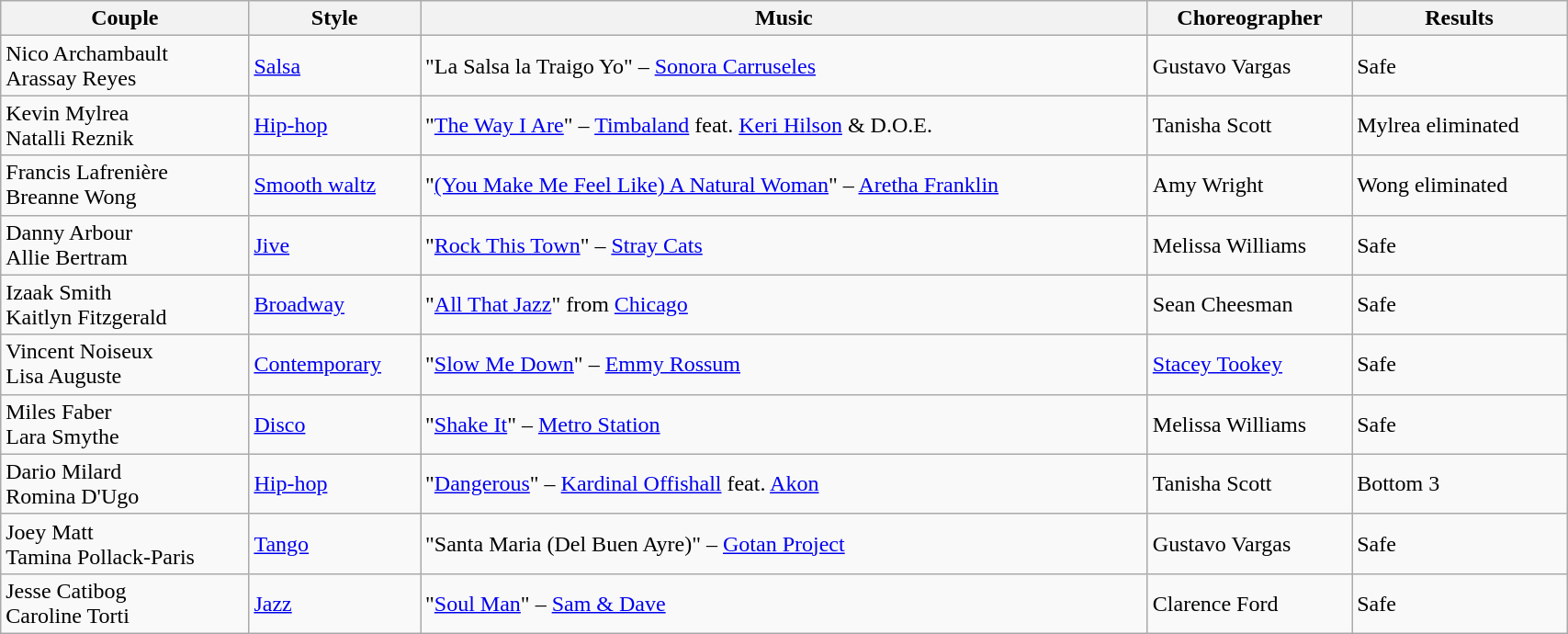<table class="wikitable" width="90%">
<tr>
<th>Couple</th>
<th>Style</th>
<th>Music</th>
<th>Choreographer</th>
<th>Results</th>
</tr>
<tr>
<td>Nico Archambault <br> Arassay Reyes</td>
<td><a href='#'>Salsa</a></td>
<td>"La Salsa la Traigo Yo" – <a href='#'>Sonora Carruseles</a></td>
<td>Gustavo Vargas</td>
<td>Safe</td>
</tr>
<tr>
<td>Kevin Mylrea <br> Natalli Reznik</td>
<td><a href='#'>Hip-hop</a></td>
<td>"<a href='#'>The Way I Are</a>" – <a href='#'>Timbaland</a> feat. <a href='#'>Keri Hilson</a> & D.O.E.</td>
<td>Tanisha Scott</td>
<td>Mylrea eliminated</td>
</tr>
<tr>
<td>Francis Lafrenière <br> Breanne Wong</td>
<td><a href='#'>Smooth waltz</a></td>
<td>"<a href='#'>(You Make Me Feel Like) A Natural Woman</a>" – <a href='#'>Aretha Franklin</a></td>
<td>Amy Wright</td>
<td>Wong eliminated</td>
</tr>
<tr>
<td>Danny Arbour <br> Allie Bertram</td>
<td><a href='#'>Jive</a></td>
<td>"<a href='#'>Rock This Town</a>" – <a href='#'>Stray Cats</a></td>
<td>Melissa Williams</td>
<td>Safe</td>
</tr>
<tr>
<td>Izaak Smith <br> Kaitlyn Fitzgerald</td>
<td><a href='#'>Broadway</a></td>
<td>"<a href='#'>All That Jazz</a>" from <a href='#'>Chicago</a></td>
<td>Sean Cheesman</td>
<td>Safe</td>
</tr>
<tr>
<td>Vincent Noiseux <br> Lisa Auguste</td>
<td><a href='#'>Contemporary</a></td>
<td>"<a href='#'>Slow Me Down</a>" – <a href='#'>Emmy Rossum</a></td>
<td><a href='#'>Stacey Tookey</a></td>
<td>Safe</td>
</tr>
<tr>
<td>Miles Faber <br> Lara Smythe</td>
<td><a href='#'>Disco</a></td>
<td>"<a href='#'>Shake It</a>" – <a href='#'>Metro Station</a></td>
<td>Melissa Williams</td>
<td>Safe</td>
</tr>
<tr>
<td>Dario Milard <br> Romina D'Ugo</td>
<td><a href='#'>Hip-hop</a></td>
<td>"<a href='#'>Dangerous</a>" – <a href='#'>Kardinal Offishall</a> feat. <a href='#'>Akon</a></td>
<td>Tanisha Scott</td>
<td>Bottom 3</td>
</tr>
<tr>
<td>Joey Matt <br> Tamina Pollack-Paris</td>
<td><a href='#'>Tango</a></td>
<td>"Santa Maria (Del Buen Ayre)" – <a href='#'>Gotan Project</a></td>
<td>Gustavo Vargas</td>
<td>Safe</td>
</tr>
<tr>
<td>Jesse Catibog <br> Caroline Torti</td>
<td><a href='#'>Jazz</a></td>
<td>"<a href='#'>Soul Man</a>" – <a href='#'>Sam & Dave</a></td>
<td>Clarence Ford</td>
<td>Safe</td>
</tr>
</table>
